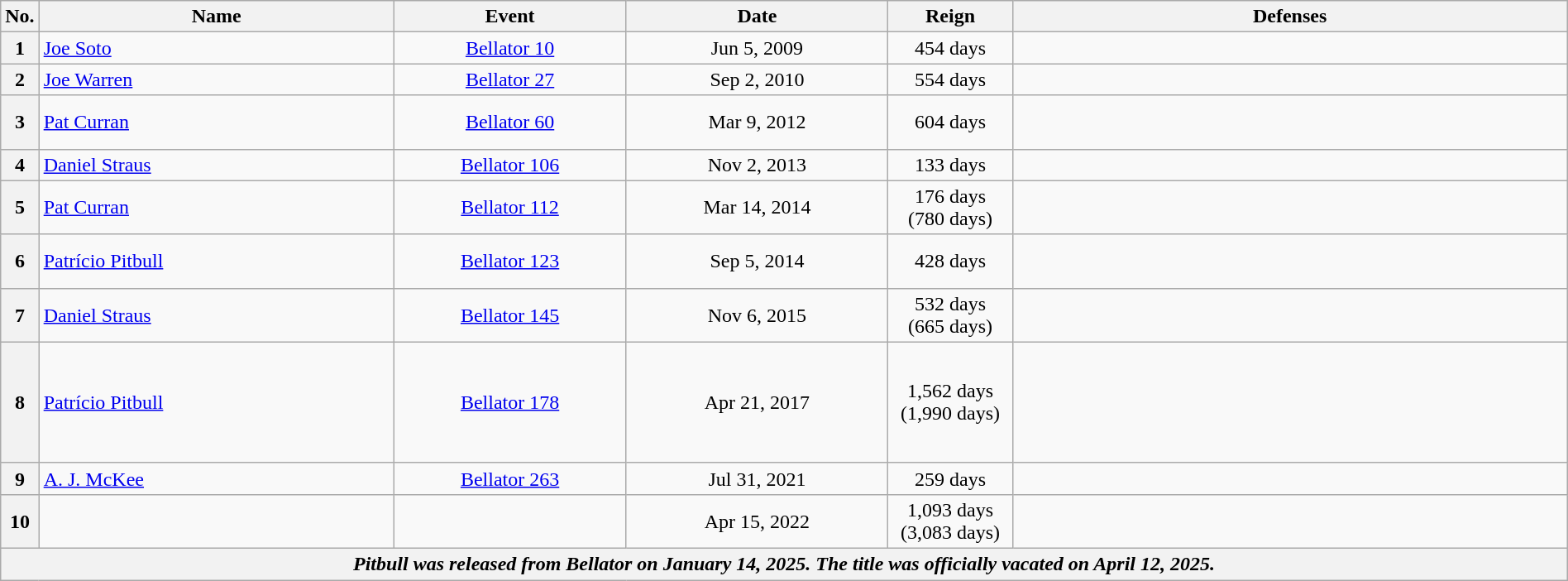<table class="wikitable" width=100% style="text-align: center;">
<tr>
<th width=1%>No.</th>
<th width=23%>Name</th>
<th width=15%>Event</th>
<th width=17%>Date</th>
<th width=8%>Reign</th>
<th width=36%>Defenses</th>
</tr>
<tr>
<th>1</th>
<td align=left> <a href='#'>Joe Soto</a><br></td>
<td><a href='#'>Bellator 10</a><br></td>
<td>Jun 5, 2009</td>
<td>454 days</td>
<td></td>
</tr>
<tr>
<th>2</th>
<td align=left> <a href='#'>Joe Warren</a></td>
<td><a href='#'>Bellator 27</a><br></td>
<td>Sep 2, 2010</td>
<td>554 days</td>
<td></td>
</tr>
<tr>
<th>3</th>
<td align=left> <a href='#'>Pat Curran</a></td>
<td><a href='#'>Bellator 60</a><br></td>
<td>Mar 9, 2012</td>
<td>604 days</td>
<td align=left><br><br>
</td>
</tr>
<tr>
<th>4</th>
<td align=left> <a href='#'>Daniel Straus</a></td>
<td><a href='#'>Bellator 106</a><br></td>
<td>Nov 2, 2013</td>
<td>133 days</td>
<td></td>
</tr>
<tr>
<th>5</th>
<td align=left> <a href='#'>Pat Curran</a> </td>
<td><a href='#'>Bellator 112</a><br></td>
<td>Mar 14, 2014</td>
<td>176 days<br>(780 days)</td>
<td></td>
</tr>
<tr>
<th>6</th>
<td align=left> <a href='#'>Patrício Pitbull</a></td>
<td><a href='#'>Bellator 123</a><br></td>
<td>Sep 5, 2014</td>
<td>428 days</td>
<td align=left><br><br>
</td>
</tr>
<tr>
<th>7</th>
<td align=left> <a href='#'>Daniel Straus</a> </td>
<td><a href='#'>Bellator 145</a><br></td>
<td>Nov 6, 2015</td>
<td>532 days<br>(665 days)</td>
<td></td>
</tr>
<tr>
<th>8</th>
<td align=left> <a href='#'>Patrício Pitbull</a> </td>
<td><a href='#'>Bellator 178</a><br></td>
<td>Apr 21, 2017</td>
<td>1,562 days<br>(1,990 days)</td>
<td align=left><br><br>
<br>
<br>
<br>
</td>
</tr>
<tr>
<th>9</th>
<td align=left> <a href='#'>A. J. McKee</a></td>
<td><a href='#'>Bellator 263</a><br></td>
<td>Jul 31, 2021</td>
<td>259 days</td>
<td></td>
</tr>
<tr>
<th>10</th>
<td align=left></td>
<td><br></td>
<td>Apr 15, 2022</td>
<td>1,093 days<br>(3,083 days)</td>
<td align=left><br><br>
</td>
</tr>
<tr>
<th colspan=6><em>Pitbull was released from Bellator on January 14, 2025. The title was officially vacated on April 12, 2025.</th>
</tr>
</table>
